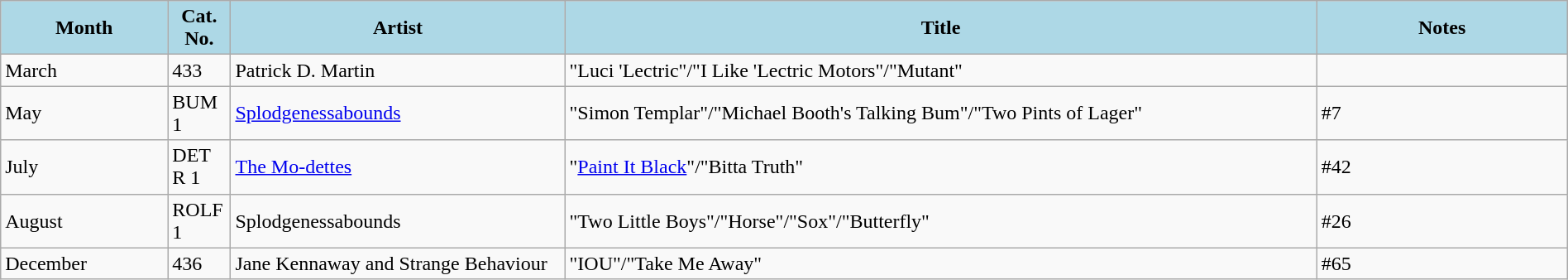<table class="wikitable" style="width:100%;">
<tr>
<th style="background:LightBlue; color:Black; font-weight:bold; text-align:center; width:10%;">Month</th>
<th style="background:LightBlue; color:Black; font-weight:bold; text-align:center; width:3%;">Cat.<br>No.</th>
<th style="background:LightBlue; color:Black; font-weight:bold; text-align:center; width:20%;">Artist</th>
<th style="background:LightBlue; color:Black; font-weight:bold; text-align:center; width:45%;">Title</th>
<th style="background:LightBlue; color:Black; font-weight:bold; text-align:center; width:15%;">Notes</th>
</tr>
<tr>
<td>March</td>
<td>433</td>
<td>Patrick D. Martin</td>
<td>"Luci 'Lectric"/"I Like 'Lectric Motors"/"Mutant"</td>
<td></td>
</tr>
<tr>
<td>May</td>
<td>BUM 1</td>
<td><a href='#'>Splodgenessabounds</a></td>
<td>"Simon Templar"/"Michael Booth's Talking Bum"/"Two Pints of Lager"</td>
<td>#7</td>
</tr>
<tr>
<td>July</td>
<td>DET R 1</td>
<td><a href='#'>The Mo-dettes</a></td>
<td>"<a href='#'>Paint It Black</a>"/"Bitta Truth"</td>
<td>#42</td>
</tr>
<tr>
<td>August</td>
<td>ROLF 1</td>
<td>Splodgenessabounds</td>
<td>"Two Little Boys"/"Horse"/"Sox"/"Butterfly"</td>
<td>#26</td>
</tr>
<tr>
<td>December</td>
<td>436</td>
<td>Jane Kennaway and Strange Behaviour</td>
<td>"IOU"/"Take Me Away"</td>
<td>#65</td>
</tr>
</table>
